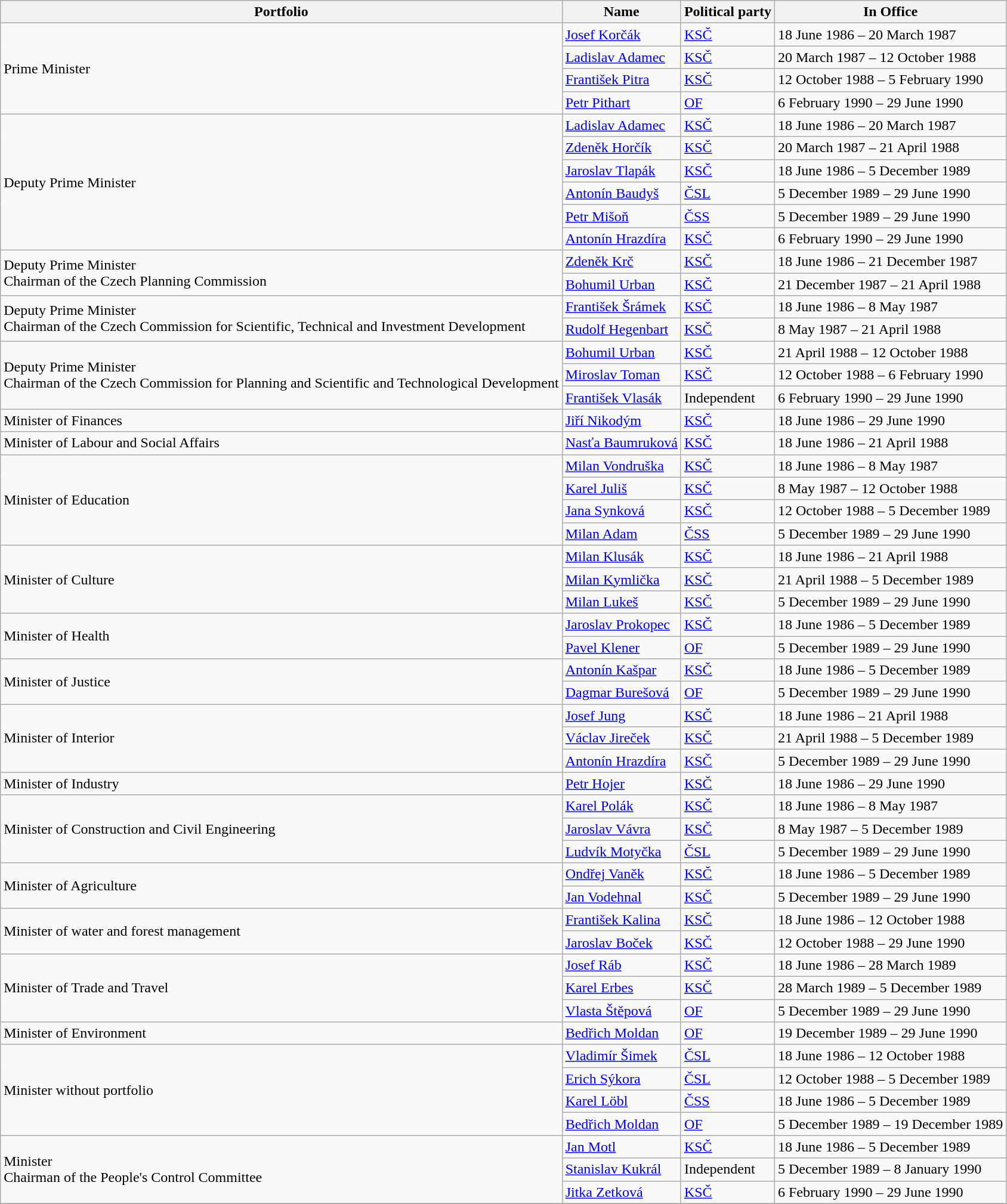<table class="wikitable">
<tr>
<th>Portfolio</th>
<th>Name</th>
<th>Political party</th>
<th>In Office</th>
</tr>
<tr>
<td rowspan=4>Prime Minister</td>
<td><a href='#'>Josef Korčák</a></td>
<td><a href='#'>KSČ</a></td>
<td>18 June 1986 – 20 March 1987</td>
</tr>
<tr>
<td><a href='#'>Ladislav Adamec</a></td>
<td><a href='#'>KSČ</a></td>
<td>20 March 1987 – 12 October 1988</td>
</tr>
<tr>
<td><a href='#'>František Pitra</a></td>
<td><a href='#'>KSČ</a></td>
<td>12 October 1988 – 5 February 1990</td>
</tr>
<tr>
<td><a href='#'>Petr Pithart</a></td>
<td><a href='#'>OF</a></td>
<td>6 February 1990 – 29 June 1990</td>
</tr>
<tr>
<td rowspan=6>Deputy Prime Minister</td>
<td><a href='#'>Ladislav Adamec</a></td>
<td><a href='#'>KSČ</a></td>
<td>18 June 1986 – 20 March 1987</td>
</tr>
<tr>
<td><a href='#'>Zdeněk Horčík</a></td>
<td><a href='#'>KSČ</a></td>
<td>20 March 1987 – 21 April 1988</td>
</tr>
<tr>
<td><a href='#'>Jaroslav Tlapák</a></td>
<td><a href='#'>KSČ</a></td>
<td>18 June 1986 – 5 December 1989</td>
</tr>
<tr>
<td><a href='#'>Antonín Baudyš</a></td>
<td><a href='#'>ČSL</a></td>
<td>5 December 1989 – 29 June 1990</td>
</tr>
<tr>
<td><a href='#'>Petr Mišoň</a></td>
<td><a href='#'>ČSS</a></td>
<td>5 December 1989 – 29 June 1990</td>
</tr>
<tr>
<td><a href='#'>Antonín Hrazdíra</a></td>
<td><a href='#'>KSČ</a></td>
<td>6 February 1990 – 29 June 1990</td>
</tr>
<tr>
<td rowspan=2>Deputy Prime Minister<br>Chairman of the Czech Planning Commission</td>
<td><a href='#'>Zdeněk Krč</a></td>
<td><a href='#'>KSČ</a></td>
<td>18 June 1986 – 21 December 1987</td>
</tr>
<tr>
<td><a href='#'>Bohumil Urban</a></td>
<td><a href='#'>KSČ</a></td>
<td>21 December 1987 – 21 April 1988</td>
</tr>
<tr>
<td rowspan=2>Deputy Prime Minister<br>Chairman of the Czech Commission for Scientific, Technical and Investment Development</td>
<td><a href='#'>František Šrámek</a></td>
<td><a href='#'>KSČ</a></td>
<td>18 June 1986 – 8 May 1987</td>
</tr>
<tr>
<td><a href='#'>Rudolf Hegenbart</a></td>
<td><a href='#'>KSČ</a></td>
<td>8 May 1987 – 21 April 1988</td>
</tr>
<tr>
<td rowspan=3>Deputy Prime Minister<br>Chairman of the Czech Commission for Planning and Scientific and Technological Development</td>
<td><a href='#'>Bohumil Urban</a></td>
<td><a href='#'>KSČ</a></td>
<td>21 April 1988 – 12 October 1988</td>
</tr>
<tr>
<td><a href='#'>Miroslav Toman</a></td>
<td><a href='#'>KSČ</a></td>
<td>12 October 1988 – 6 February 1990</td>
</tr>
<tr>
<td><a href='#'>František Vlasák</a></td>
<td>Independent</td>
<td>6 February 1990 – 29 June 1990</td>
</tr>
<tr>
<td>Minister of Finances</td>
<td><a href='#'>Jiří Nikodým</a></td>
<td><a href='#'>KSČ</a></td>
<td>18 June 1986 – 29 June 1990</td>
</tr>
<tr>
<td>Minister of Labour and Social Affairs</td>
<td><a href='#'>Nasťa Baumruková</a></td>
<td><a href='#'>KSČ</a></td>
<td>18 June 1986 – 21 April 1988</td>
</tr>
<tr>
<td rowspan=4>Minister of Education</td>
<td><a href='#'>Milan Vondruška</a></td>
<td><a href='#'>KSČ</a></td>
<td>18 June 1986 – 8 May 1987</td>
</tr>
<tr>
<td><a href='#'>Karel Juliš</a></td>
<td><a href='#'>KSČ</a></td>
<td>8 May 1987 – 12 October 1988</td>
</tr>
<tr>
<td><a href='#'>Jana Synková</a></td>
<td><a href='#'>KSČ</a></td>
<td>12 October 1988 – 5 December 1989</td>
</tr>
<tr>
<td><a href='#'>Milan Adam</a></td>
<td><a href='#'>ČSS</a></td>
<td>5 December 1989 – 29 June 1990</td>
</tr>
<tr>
<td rowspan=3>Minister of Culture</td>
<td><a href='#'>Milan Klusák</a></td>
<td><a href='#'>KSČ</a></td>
<td>18 June 1986 – 21 April 1988</td>
</tr>
<tr>
<td><a href='#'>Milan Kymlička</a></td>
<td><a href='#'>KSČ</a></td>
<td>21 April 1988 – 5 December 1989</td>
</tr>
<tr>
<td><a href='#'>Milan Lukeš</a></td>
<td><a href='#'>KSČ</a></td>
<td>5 December 1989 – 29 June 1990</td>
</tr>
<tr>
<td rowspan=2>Minister of Health</td>
<td><a href='#'>Jaroslav Prokopec</a></td>
<td><a href='#'>KSČ</a></td>
<td>18 June 1986 – 5 December 1989</td>
</tr>
<tr>
<td><a href='#'>Pavel Klener</a></td>
<td><a href='#'>OF</a></td>
<td>5 December 1989 – 29 June 1990</td>
</tr>
<tr>
<td rowspan=2>Minister of Justice</td>
<td><a href='#'>Antonín Kašpar</a></td>
<td><a href='#'>KSČ</a></td>
<td>18 June 1986 – 5 December 1989</td>
</tr>
<tr>
<td><a href='#'>Dagmar Burešová</a></td>
<td><a href='#'>OF</a></td>
<td>5 December 1989 – 29 June 1990</td>
</tr>
<tr>
<td rowspan=3>Minister of Interior</td>
<td><a href='#'>Josef Jung</a></td>
<td><a href='#'>KSČ</a></td>
<td>18 June 1986 – 21 April 1988</td>
</tr>
<tr>
<td><a href='#'>Václav Jireček</a></td>
<td><a href='#'>KSČ</a></td>
<td>21 April 1988 – 5 December 1989</td>
</tr>
<tr>
<td><a href='#'>Antonín Hrazdíra</a></td>
<td><a href='#'>KSČ</a></td>
<td>5 December 1989 – 29 June 1990</td>
</tr>
<tr>
<td>Minister of Industry</td>
<td><a href='#'>Petr Hojer</a></td>
<td><a href='#'>KSČ</a></td>
<td>18 June 1986 – 29 June 1990</td>
</tr>
<tr>
<td rowspan=3>Minister of Construction and Civil Engineering</td>
<td><a href='#'>Karel Polák</a></td>
<td><a href='#'>KSČ</a></td>
<td>18 June 1986 – 8 May 1987</td>
</tr>
<tr>
<td><a href='#'>Jaroslav Vávra</a></td>
<td><a href='#'>KSČ</a></td>
<td>8 May 1987 – 5 December 1989</td>
</tr>
<tr>
<td><a href='#'>Ludvík Motyčka</a></td>
<td><a href='#'>ČSL</a></td>
<td>5 December 1989 – 29 June 1990</td>
</tr>
<tr>
<td rowspan=2>Minister of Agriculture</td>
<td><a href='#'>Ondřej Vaněk</a></td>
<td><a href='#'>KSČ</a></td>
<td>18 June 1986 – 5 December 1989</td>
</tr>
<tr>
<td><a href='#'>Jan Vodehnal</a></td>
<td><a href='#'>KSČ</a></td>
<td>5 December 1989 – 29 June 1990</td>
</tr>
<tr>
<td rowspan=2>Minister of water and forest management</td>
<td><a href='#'>František Kalina</a></td>
<td><a href='#'>KSČ</a></td>
<td>18 June 1986 – 12 October 1988</td>
</tr>
<tr>
<td><a href='#'>Jaroslav Boček</a></td>
<td><a href='#'>KSČ</a></td>
<td>12 October 1988 – 29 June 1990</td>
</tr>
<tr>
<td rowspan=3>Minister of Trade and Travel</td>
<td><a href='#'>Josef Ráb</a></td>
<td><a href='#'>KSČ</a></td>
<td>18 June 1986 – 28 March 1989</td>
</tr>
<tr>
<td><a href='#'>Karel Erbes</a></td>
<td><a href='#'>KSČ</a></td>
<td>28 March 1989 – 5 December 1989</td>
</tr>
<tr>
<td><a href='#'>Vlasta Štěpová</a></td>
<td><a href='#'>OF</a></td>
<td>5 December 1989 – 29 June 1990</td>
</tr>
<tr>
<td>Minister of Environment</td>
<td><a href='#'>Bedřich Moldan</a></td>
<td><a href='#'>OF</a></td>
<td>19 December 1989 – 29 June 1990</td>
</tr>
<tr>
<td rowspan=4>Minister without portfolio</td>
<td><a href='#'>Vladimír Šimek</a></td>
<td><a href='#'>ČSL</a></td>
<td>18 June 1986 – 12 October 1988</td>
</tr>
<tr>
<td><a href='#'>Erich Sýkora</a></td>
<td><a href='#'>ČSL</a></td>
<td>12 October 1988 – 5 December 1989</td>
</tr>
<tr>
<td><a href='#'>Karel Löbl</a></td>
<td><a href='#'>ČSS</a></td>
<td>18 June 1986 – 5 December 1989</td>
</tr>
<tr>
<td><a href='#'>Bedřich Moldan</a></td>
<td><a href='#'>OF</a></td>
<td>5 December 1989 – 19 December 1989</td>
</tr>
<tr>
<td rowspan=3>Minister<br>Chairman of the People's Control Committee</td>
<td><a href='#'>Jan Motl</a></td>
<td><a href='#'>KSČ</a></td>
<td>18 June 1986 – 5 December 1989</td>
</tr>
<tr>
<td><a href='#'>Stanislav Kukrál</a></td>
<td>Independent</td>
<td>5 December 1989 – 8 January 1990</td>
</tr>
<tr>
<td><a href='#'>Jitka Zetková</a></td>
<td><a href='#'>KSČ</a></td>
<td>6 February 1990 – 29 June 1990</td>
</tr>
<tr>
</tr>
</table>
